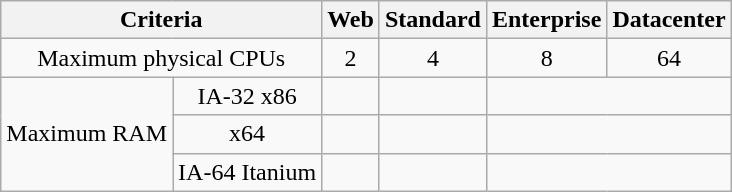<table class="wikitable" style="margin:auto; text-align:center">
<tr>
<th colspan=2>Criteria</th>
<th>Web</th>
<th>Standard</th>
<th>Enterprise</th>
<th>Datacenter</th>
</tr>
<tr>
<td colspan=2>Maximum physical CPUs</td>
<td>2</td>
<td>4</td>
<td>8</td>
<td>64</td>
</tr>
<tr>
<td rowspan=3>Maximum RAM</td>
<td>IA-32 x86</td>
<td></td>
<td></td>
<td colspan="2"></td>
</tr>
<tr>
<td>x64</td>
<td></td>
<td></td>
<td colspan="2"></td>
</tr>
<tr>
<td>IA-64 Itanium</td>
<td></td>
<td></td>
<td colspan="2"></td>
</tr>
</table>
